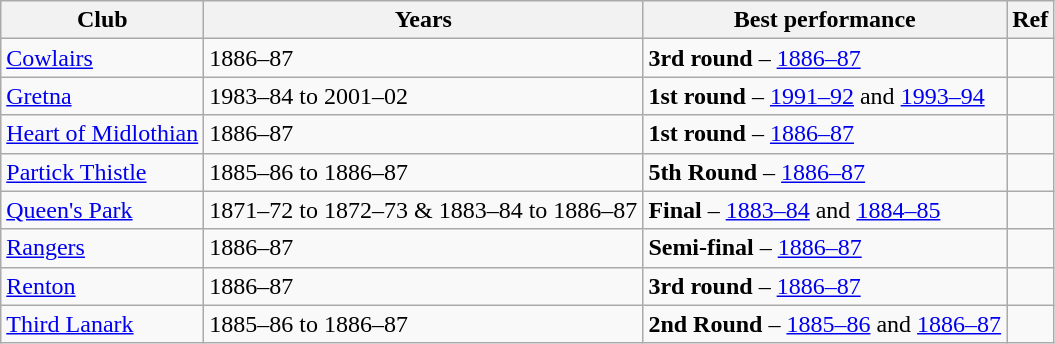<table class=wikitable style="text-align:left">
<tr>
<th>Club</th>
<th>Years</th>
<th>Best performance</th>
<th>Ref</th>
</tr>
<tr>
<td><a href='#'>Cowlairs</a></td>
<td>1886–87</td>
<td><strong>3rd round</strong> – <a href='#'>1886–87</a></td>
<td align=center></td>
</tr>
<tr>
<td><a href='#'>Gretna</a></td>
<td>1983–84 to 2001–02</td>
<td><strong>1st round</strong> – <a href='#'>1991–92</a> and <a href='#'>1993–94</a></td>
<td align=center></td>
</tr>
<tr>
<td><a href='#'>Heart of Midlothian</a></td>
<td>1886–87</td>
<td><strong>1st round</strong> – <a href='#'>1886–87</a></td>
<td align=center></td>
</tr>
<tr>
<td><a href='#'>Partick Thistle</a></td>
<td>1885–86 to 1886–87</td>
<td><strong>5th Round</strong> – <a href='#'>1886–87</a></td>
<td align=center></td>
</tr>
<tr>
<td><a href='#'>Queen's Park</a></td>
<td>1871–72 to 1872–73 & 1883–84 to 1886–87</td>
<td><strong>Final</strong> – <a href='#'>1883–84</a> and <a href='#'>1884–85</a></td>
<td align=center></td>
</tr>
<tr>
<td><a href='#'>Rangers</a></td>
<td>1886–87</td>
<td><strong>Semi-final</strong> – <a href='#'>1886–87</a></td>
<td align=center></td>
</tr>
<tr>
<td><a href='#'>Renton</a></td>
<td>1886–87</td>
<td><strong>3rd round</strong> – <a href='#'>1886–87</a></td>
<td align=center></td>
</tr>
<tr>
<td><a href='#'>Third Lanark</a></td>
<td>1885–86 to 1886–87</td>
<td><strong>2nd Round</strong> – <a href='#'>1885–86</a> and <a href='#'>1886–87</a></td>
<td align=center></td>
</tr>
</table>
